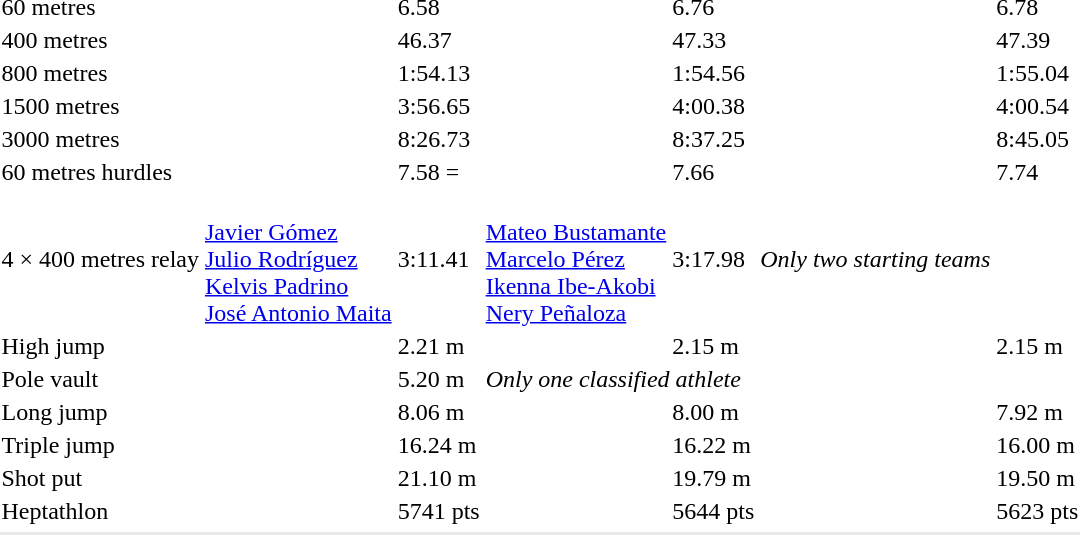<table>
<tr>
<td>60 metres</td>
<td></td>
<td>6.58 </td>
<td></td>
<td>6.76 </td>
<td></td>
<td>6.78</td>
</tr>
<tr>
<td>400 metres</td>
<td></td>
<td>46.37  </td>
<td></td>
<td>47.33</td>
<td></td>
<td>47.39</td>
</tr>
<tr>
<td>800 metres</td>
<td></td>
<td>1:54.13</td>
<td></td>
<td>1:54.56</td>
<td></td>
<td>1:55.04</td>
</tr>
<tr>
<td>1500 metres</td>
<td></td>
<td>3:56.65</td>
<td></td>
<td>4:00.38</td>
<td></td>
<td>4:00.54</td>
</tr>
<tr>
<td>3000 metres</td>
<td></td>
<td>8:26.73  </td>
<td></td>
<td>8:37.25</td>
<td></td>
<td>8:45.05</td>
</tr>
<tr>
<td>60 metres hurdles</td>
<td></td>
<td>7.58 =</td>
<td></td>
<td>7.66 </td>
<td></td>
<td>7.74</td>
</tr>
<tr>
<td>4 × 400 metres relay</td>
<td><br><a href='#'>Javier Gómez</a><br><a href='#'>Julio Rodríguez</a><br><a href='#'>Kelvis Padrino</a><br><a href='#'>José Antonio Maita</a></td>
<td>3:11.41 </td>
<td><br><a href='#'>Mateo Bustamante</a><br><a href='#'>Marcelo Pérez</a><br><a href='#'>Ikenna Ibe-Akobi</a><br><a href='#'>Nery Peñaloza</a></td>
<td>3:17.98</td>
<td col=2><em>Only two starting teams</em></td>
</tr>
<tr>
<td>High jump</td>
<td></td>
<td>2.21 m</td>
<td></td>
<td>2.15 m</td>
<td></td>
<td>2.15 m</td>
</tr>
<tr>
<td>Pole vault</td>
<td></td>
<td>5.20 m</td>
<td colspan=4><em>Only one classified athlete</em></td>
</tr>
<tr>
<td>Long jump</td>
<td></td>
<td>8.06 m</td>
<td></td>
<td>8.00 m </td>
<td></td>
<td>7.92 m</td>
</tr>
<tr>
<td>Triple jump</td>
<td></td>
<td>16.24 m</td>
<td></td>
<td>16.22 m </td>
<td></td>
<td>16.00 m</td>
</tr>
<tr>
<td>Shot put</td>
<td></td>
<td>21.10 m</td>
<td></td>
<td>19.79 m</td>
<td></td>
<td>19.50 m</td>
</tr>
<tr>
<td>Heptathlon</td>
<td></td>
<td>5741 pts</td>
<td></td>
<td>5644 pts</td>
<td></td>
<td>5623 pts</td>
</tr>
<tr>
</tr>
<tr bgcolor= e8e8e8>
<td colspan=7></td>
</tr>
</table>
